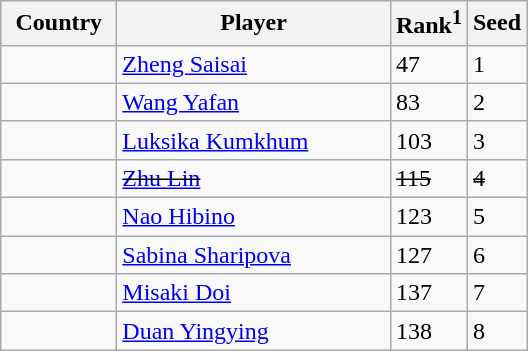<table class="sortable wikitable">
<tr>
<th width="70">Country</th>
<th width="175">Player</th>
<th>Rank<sup>1</sup></th>
<th>Seed</th>
</tr>
<tr>
<td></td>
<td><a href='#'>Zheng Saisai</a></td>
<td>47</td>
<td>1</td>
</tr>
<tr>
<td></td>
<td><a href='#'>Wang Yafan</a></td>
<td>83</td>
<td>2</td>
</tr>
<tr>
<td></td>
<td><a href='#'>Luksika Kumkhum</a></td>
<td>103</td>
<td>3</td>
</tr>
<tr>
<td><s></s></td>
<td><s><a href='#'>Zhu Lin</a></s></td>
<td><s>115</s></td>
<td><s>4</s></td>
</tr>
<tr>
<td></td>
<td><a href='#'>Nao Hibino</a></td>
<td>123</td>
<td>5</td>
</tr>
<tr>
<td></td>
<td><a href='#'>Sabina Sharipova</a></td>
<td>127</td>
<td>6</td>
</tr>
<tr>
<td></td>
<td><a href='#'>Misaki Doi</a></td>
<td>137</td>
<td>7</td>
</tr>
<tr>
<td></td>
<td><a href='#'>Duan Yingying</a></td>
<td>138</td>
<td>8</td>
</tr>
</table>
